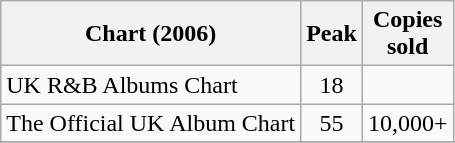<table class="wikitable">
<tr>
<th align="left">Chart (2006)</th>
<th align="left">Peak</th>
<th align="left">Copies <br> sold </th>
</tr>
<tr>
<td align="left">UK R&B Albums Chart</td>
<td align="center">18</td>
<td align="center"></td>
</tr>
<tr>
<td align="left">The Official UK Album Chart</td>
<td align="center">55</td>
<td align="center">10,000+</td>
</tr>
<tr>
</tr>
</table>
